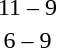<table style="text-align:center">
<tr>
<th width=200></th>
<th width=100></th>
<th width=200></th>
</tr>
<tr>
<td align=right><strong></strong></td>
<td>11 – 9</td>
<td align=left></td>
</tr>
<tr>
<td align=right></td>
<td>6 – 9</td>
<td align=left><strong></strong></td>
</tr>
</table>
